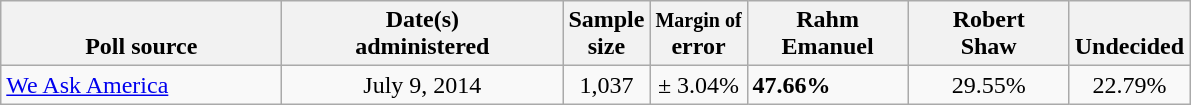<table class="wikitable">
<tr valign= bottom>
<th style="width:180px;">Poll source</th>
<th style="width:180px;">Date(s)<br>administered</th>
<th class=small>Sample<br>size</th>
<th><small>Margin of</small><br>error</th>
<th style="width:100px;">Rahm<br>Emanuel</th>
<th style="width:100px;">Robert<br>Shaw</th>
<th>Undecided</th>
</tr>
<tr>
<td><a href='#'>We Ask America</a></td>
<td align=center>July 9, 2014</td>
<td align=center>1,037</td>
<td align=center>± 3.04%</td>
<td><strong>47.66%</strong></td>
<td align=center>29.55%</td>
<td align=center>22.79%</td>
</tr>
</table>
